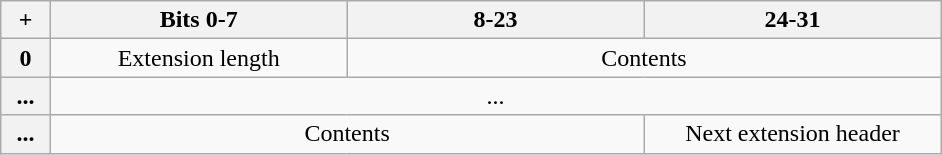<table class="wikitable" style="text-align:center">
<tr>
<th width="4%">+</th>
<th colspan="8" width="24%">Bits 0-7</th>
<th colspan="16" width="24%">8-23</th>
<th colspan="8" width="24%">24-31</th>
</tr>
<tr>
<th>0</th>
<td colspan="8">Extension length</td>
<td colspan="24">Contents</td>
</tr>
<tr>
<th>...</th>
<td colspan="32">...</td>
</tr>
<tr>
<th>...</th>
<td colspan="24">Contents</td>
<td colspan="8">Next extension header</td>
</tr>
</table>
